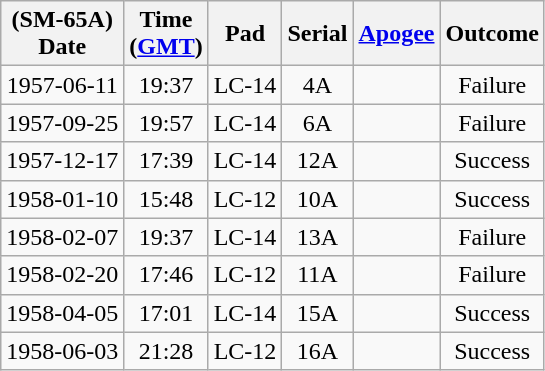<table class=wikitable style="text-align:center">
<tr>
<th>(SM-65A)<br>Date</th>
<th>Time<br>(<a href='#'>GMT</a>)</th>
<th>Pad</th>
<th>Serial</th>
<th><a href='#'>Apogee</a></th>
<th>Outcome</th>
</tr>
<tr>
<td>1957-06-11</td>
<td>19:37</td>
<td>LC-14</td>
<td>4A</td>
<td></td>
<td>Failure</td>
</tr>
<tr>
<td>1957-09-25</td>
<td>19:57</td>
<td>LC-14</td>
<td>6A</td>
<td></td>
<td>Failure</td>
</tr>
<tr>
<td>1957-12-17</td>
<td>17:39</td>
<td>LC-14</td>
<td>12A</td>
<td></td>
<td>Success</td>
</tr>
<tr>
<td>1958-01-10</td>
<td>15:48</td>
<td>LC-12</td>
<td>10A</td>
<td></td>
<td>Success</td>
</tr>
<tr>
<td>1958-02-07</td>
<td>19:37</td>
<td>LC-14</td>
<td>13A</td>
<td></td>
<td>Failure</td>
</tr>
<tr>
<td>1958-02-20</td>
<td>17:46</td>
<td>LC-12</td>
<td>11A</td>
<td></td>
<td>Failure</td>
</tr>
<tr>
<td>1958-04-05</td>
<td>17:01</td>
<td>LC-14</td>
<td>15A</td>
<td></td>
<td>Success</td>
</tr>
<tr>
<td>1958-06-03</td>
<td>21:28</td>
<td>LC-12</td>
<td>16A</td>
<td></td>
<td>Success</td>
</tr>
</table>
